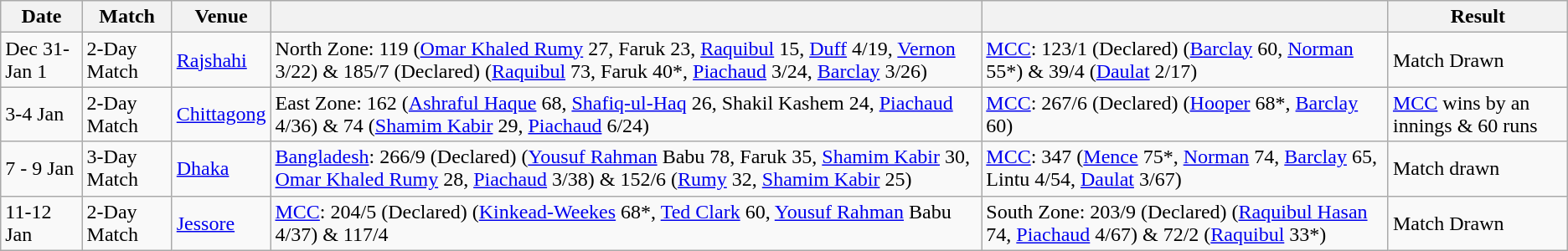<table class="wikitable">
<tr>
<th>Date</th>
<th>Match</th>
<th>Venue</th>
<th></th>
<th></th>
<th>Result</th>
</tr>
<tr>
<td>Dec 31-Jan 1</td>
<td>2-Day Match</td>
<td><a href='#'>Rajshahi</a></td>
<td>North Zone: 119 (<a href='#'>Omar Khaled Rumy</a> 27, Faruk 23, <a href='#'>Raquibul</a> 15, <a href='#'>Duff</a> 4/19, <a href='#'>Vernon</a> 3/22) & 185/7 (Declared) (<a href='#'>Raquibul</a> 73, Faruk 40*, <a href='#'>Piachaud</a> 3/24, <a href='#'>Barclay</a> 3/26)</td>
<td><a href='#'>MCC</a>: 123/1 (Declared) (<a href='#'>Barclay</a> 60, <a href='#'>Norman</a> 55*) & 39/4 (<a href='#'>Daulat</a> 2/17)</td>
<td>Match Drawn</td>
</tr>
<tr>
<td>3-4 Jan</td>
<td>2-Day Match</td>
<td><a href='#'>Chittagong</a></td>
<td>East Zone: 162 (<a href='#'>Ashraful Haque</a> 68, <a href='#'>Shafiq-ul-Haq</a> 26, Shakil Kashem 24, <a href='#'>Piachaud</a> 4/36) & 74 (<a href='#'>Shamim Kabir</a> 29, <a href='#'>Piachaud</a> 6/24)</td>
<td><a href='#'>MCC</a>: 267/6 (Declared) (<a href='#'>Hooper</a> 68*, <a href='#'>Barclay</a> 60)</td>
<td><a href='#'>MCC</a> wins by an innings & 60 runs</td>
</tr>
<tr>
<td>7 - 9 Jan</td>
<td>3-Day Match</td>
<td><a href='#'>Dhaka</a></td>
<td><a href='#'>Bangladesh</a>: 266/9 (Declared) (<a href='#'>Yousuf Rahman</a> Babu 78, Faruk 35, <a href='#'>Shamim Kabir</a> 30, <a href='#'>Omar Khaled Rumy</a> 28, <a href='#'>Piachaud</a> 3/38) & 152/6 (<a href='#'>Rumy</a> 32, <a href='#'>Shamim Kabir</a> 25)</td>
<td><a href='#'>MCC</a>: 347 (<a href='#'>Mence</a> 75*, <a href='#'>Norman</a> 74, <a href='#'>Barclay</a> 65, Lintu 4/54, <a href='#'>Daulat</a> 3/67)</td>
<td>Match drawn</td>
</tr>
<tr>
<td>11-12 Jan</td>
<td>2-Day Match</td>
<td><a href='#'>Jessore</a></td>
<td><a href='#'>MCC</a>: 204/5 (Declared) (<a href='#'>Kinkead-Weekes</a> 68*, <a href='#'>Ted Clark</a> 60, <a href='#'>Yousuf Rahman</a> Babu 4/37) & 117/4</td>
<td>South Zone: 203/9 (Declared) (<a href='#'>Raquibul Hasan</a> 74, <a href='#'>Piachaud</a> 4/67) & 72/2 (<a href='#'>Raquibul</a> 33*)</td>
<td>Match Drawn</td>
</tr>
</table>
